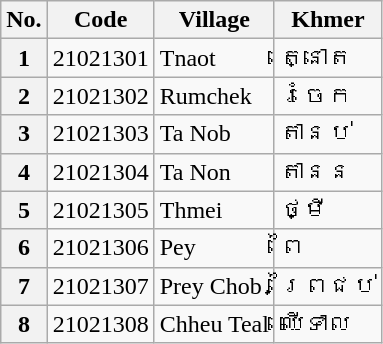<table class="wikitable sortable mw-collapsible">
<tr>
<th>No.</th>
<th>Code</th>
<th>Village</th>
<th>Khmer</th>
</tr>
<tr>
<th>1</th>
<td>21021301</td>
<td>Tnaot</td>
<td>ត្នោត</td>
</tr>
<tr>
<th>2</th>
<td>21021302</td>
<td>Rumchek</td>
<td>រំចេក</td>
</tr>
<tr>
<th>3</th>
<td>21021303</td>
<td>Ta Nob</td>
<td>តានប់</td>
</tr>
<tr>
<th>4</th>
<td>21021304</td>
<td>Ta Non</td>
<td>តានន</td>
</tr>
<tr>
<th>5</th>
<td>21021305</td>
<td>Thmei</td>
<td>ថ្មី</td>
</tr>
<tr>
<th>6</th>
<td>21021306</td>
<td>Pey</td>
<td>ពៃ</td>
</tr>
<tr>
<th>7</th>
<td>21021307</td>
<td>Prey Chob</td>
<td>ព្រៃជប់</td>
</tr>
<tr>
<th>8</th>
<td>21021308</td>
<td>Chheu Teal</td>
<td>ឈើទាល</td>
</tr>
</table>
